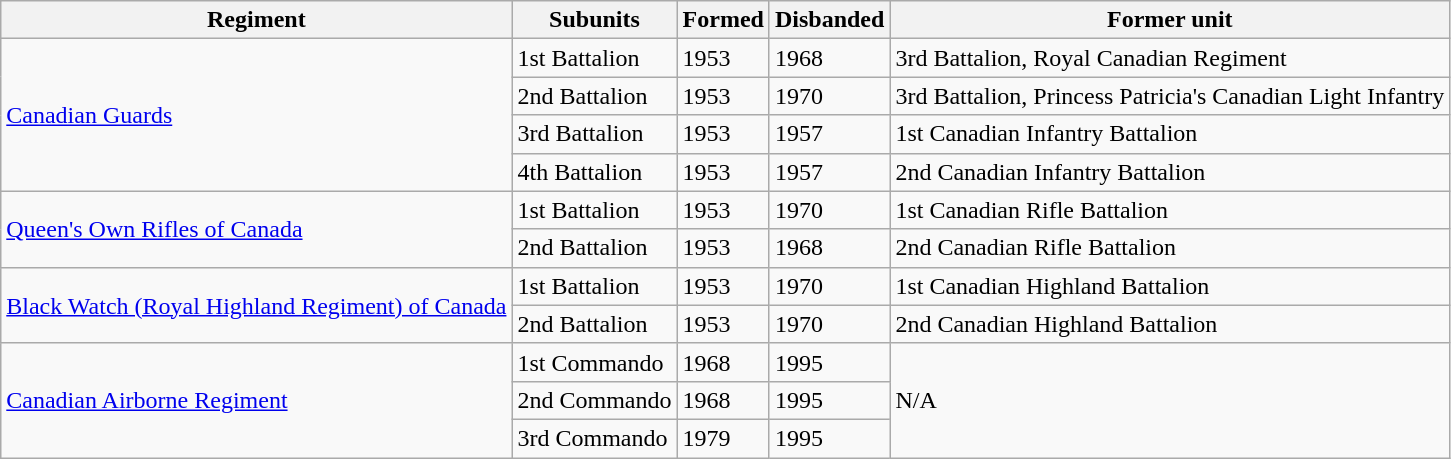<table class="wikitable">
<tr>
<th scope=col>Regiment</th>
<th scope=col>Subunits</th>
<th scope=col>Formed</th>
<th scope=col>Disbanded</th>
<th scope=col>Former unit</th>
</tr>
<tr>
<td rowspan="4"><a href='#'>Canadian Guards</a></td>
<td>1st Battalion</td>
<td>1953</td>
<td>1968</td>
<td>3rd Battalion, Royal Canadian Regiment</td>
</tr>
<tr>
<td>2nd Battalion</td>
<td>1953</td>
<td>1970</td>
<td>3rd Battalion, Princess Patricia's Canadian Light Infantry</td>
</tr>
<tr>
<td>3rd Battalion</td>
<td>1953</td>
<td>1957</td>
<td>1st Canadian Infantry Battalion</td>
</tr>
<tr>
<td>4th Battalion</td>
<td>1953</td>
<td>1957</td>
<td>2nd Canadian Infantry Battalion</td>
</tr>
<tr>
<td rowspan="2"><a href='#'>Queen's Own Rifles of Canada</a></td>
<td>1st Battalion</td>
<td>1953</td>
<td>1970</td>
<td>1st Canadian Rifle Battalion</td>
</tr>
<tr>
<td>2nd Battalion</td>
<td>1953</td>
<td>1968</td>
<td>2nd Canadian Rifle Battalion</td>
</tr>
<tr>
<td rowspan="2"><a href='#'>Black Watch (Royal Highland Regiment) of Canada</a></td>
<td>1st Battalion</td>
<td>1953</td>
<td>1970</td>
<td>1st Canadian Highland Battalion</td>
</tr>
<tr>
<td>2nd Battalion</td>
<td>1953</td>
<td>1970</td>
<td>2nd Canadian Highland Battalion</td>
</tr>
<tr>
<td rowspan="3"><a href='#'>Canadian Airborne Regiment</a></td>
<td>1st Commando</td>
<td>1968</td>
<td>1995</td>
<td rowspan="3">N/A</td>
</tr>
<tr>
<td>2nd Commando</td>
<td>1968</td>
<td>1995</td>
</tr>
<tr>
<td>3rd Commando</td>
<td>1979</td>
<td>1995</td>
</tr>
</table>
